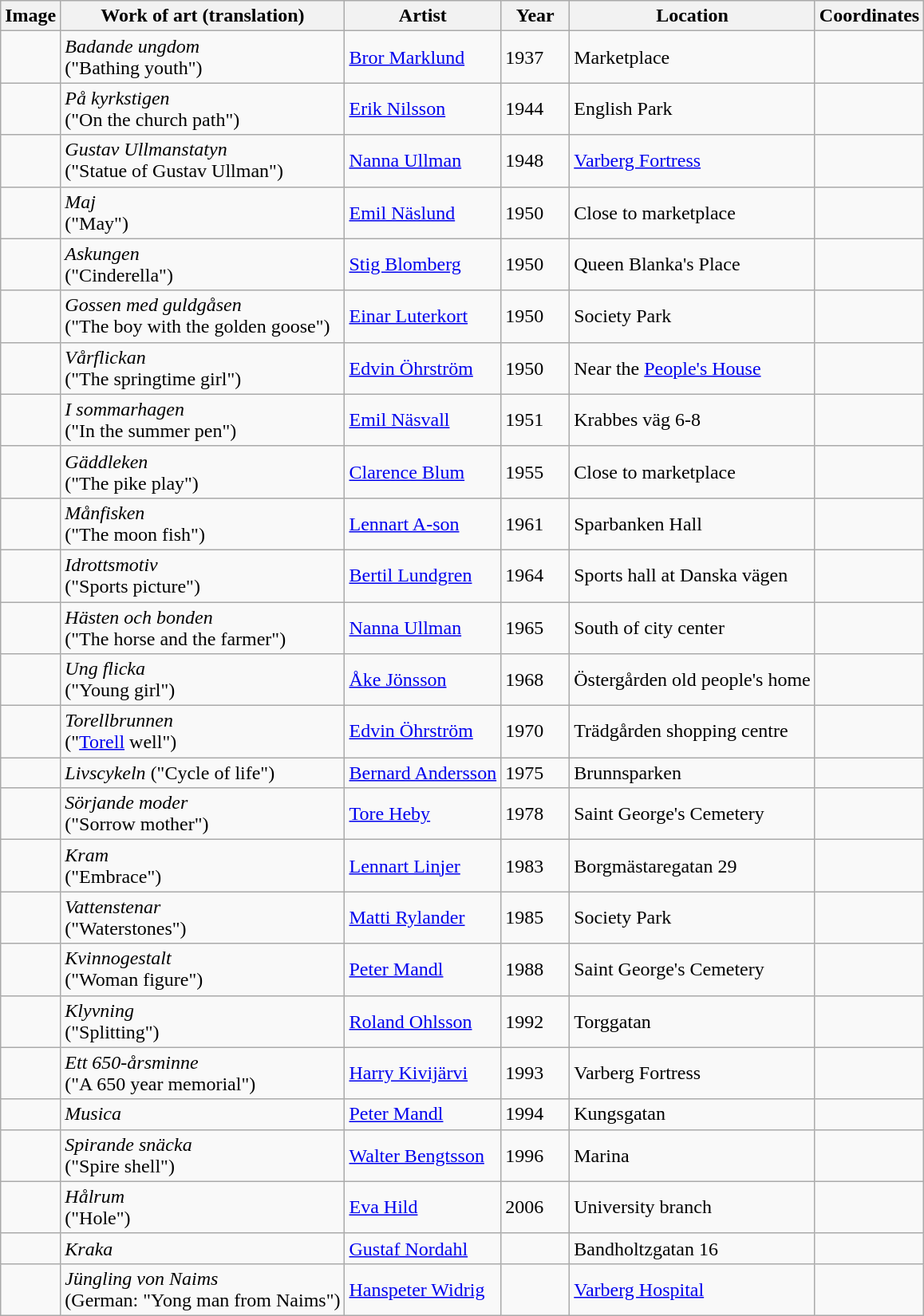<table class="wikitable sortable">
<tr>
<th>Image</th>
<th>Work of art (translation)</th>
<th>Artist</th>
<th width=50px>Year</th>
<th>Location</th>
<th>Coordinates</th>
</tr>
<tr>
<td></td>
<td><em>Badande ungdom</em><br>("Bathing youth")</td>
<td><a href='#'>Bror Marklund</a></td>
<td>1937</td>
<td>Marketplace</td>
<td></td>
</tr>
<tr>
<td></td>
<td><em>På kyrkstigen</em><br>("On the church path")</td>
<td><a href='#'>Erik Nilsson</a></td>
<td>1944</td>
<td>English Park</td>
<td></td>
</tr>
<tr>
<td></td>
<td><em>Gustav Ullmanstatyn</em><br>("Statue of Gustav Ullman")</td>
<td><a href='#'>Nanna Ullman</a></td>
<td>1948</td>
<td><a href='#'>Varberg Fortress</a></td>
<td></td>
</tr>
<tr>
<td></td>
<td><em>Maj</em><br>("May")</td>
<td><a href='#'>Emil Näslund</a></td>
<td>1950</td>
<td>Close to marketplace</td>
<td></td>
</tr>
<tr>
<td></td>
<td><em>Askungen</em><br>("Cinderella")</td>
<td><a href='#'>Stig Blomberg</a></td>
<td>1950</td>
<td>Queen Blanka's Place</td>
<td></td>
</tr>
<tr>
<td></td>
<td><em>Gossen med guldgåsen</em><br>("The boy with the golden goose")</td>
<td><a href='#'>Einar Luterkort</a></td>
<td>1950</td>
<td>Society Park</td>
<td></td>
</tr>
<tr>
<td></td>
<td><em>Vårflickan</em><br>("The springtime girl")</td>
<td><a href='#'>Edvin Öhrström</a></td>
<td>1950</td>
<td>Near the <a href='#'>People's House</a></td>
<td></td>
</tr>
<tr>
<td></td>
<td><em>I sommarhagen</em><br>("In the summer pen")</td>
<td><a href='#'>Emil Näsvall</a></td>
<td>1951</td>
<td>Krabbes väg 6-8</td>
<td></td>
</tr>
<tr>
<td></td>
<td><em>Gäddleken</em><br>("The pike play")</td>
<td><a href='#'>Clarence Blum</a></td>
<td>1955</td>
<td>Close to marketplace</td>
<td></td>
</tr>
<tr>
<td></td>
<td><em>Månfisken</em><br>("The moon fish")</td>
<td><a href='#'>Lennart A-son</a></td>
<td>1961</td>
<td>Sparbanken Hall</td>
<td></td>
</tr>
<tr>
<td></td>
<td><em>Idrottsmotiv</em><br>("Sports picture")</td>
<td><a href='#'>Bertil Lundgren</a></td>
<td>1964</td>
<td>Sports hall at Danska vägen</td>
<td></td>
</tr>
<tr>
<td></td>
<td><em>Hästen och bonden</em><br>("The horse and the farmer")</td>
<td><a href='#'>Nanna Ullman</a></td>
<td>1965</td>
<td>South of city center</td>
<td></td>
</tr>
<tr>
<td></td>
<td><em>Ung flicka</em><br>("Young girl")</td>
<td><a href='#'>Åke Jönsson</a></td>
<td>1968</td>
<td>Östergården old people's home</td>
<td></td>
</tr>
<tr>
<td></td>
<td><em>Torellbrunnen</em><br>("<a href='#'>Torell</a> well")</td>
<td><a href='#'>Edvin Öhrström</a></td>
<td>1970</td>
<td>Trädgården shopping centre</td>
<td></td>
</tr>
<tr>
<td></td>
<td><em>Livscykeln</em> ("Cycle of life")</td>
<td><a href='#'>Bernard Andersson</a></td>
<td>1975</td>
<td>Brunnsparken</td>
<td></td>
</tr>
<tr>
<td></td>
<td><em>Sörjande moder</em><br>("Sorrow mother")</td>
<td><a href='#'>Tore Heby</a></td>
<td>1978</td>
<td>Saint George's Cemetery</td>
<td></td>
</tr>
<tr>
<td></td>
<td><em>Kram</em><br>("Embrace")</td>
<td><a href='#'>Lennart Linjer</a></td>
<td>1983</td>
<td>Borgmästaregatan 29</td>
<td></td>
</tr>
<tr>
<td></td>
<td><em>Vattenstenar</em><br>("Waterstones")</td>
<td><a href='#'>Matti Rylander</a></td>
<td>1985</td>
<td>Society Park</td>
<td></td>
</tr>
<tr>
<td></td>
<td><em>Kvinnogestalt</em><br>("Woman figure")</td>
<td><a href='#'>Peter Mandl</a></td>
<td>1988</td>
<td>Saint George's Cemetery</td>
<td></td>
</tr>
<tr>
<td></td>
<td><em>Klyvning</em><br>("Splitting")</td>
<td><a href='#'>Roland Ohlsson</a></td>
<td>1992</td>
<td>Torggatan</td>
<td></td>
</tr>
<tr>
<td></td>
<td><em>Ett 650-årsminne</em><br>("A 650 year memorial")</td>
<td><a href='#'>Harry Kivijärvi</a></td>
<td>1993</td>
<td>Varberg Fortress</td>
<td></td>
</tr>
<tr>
<td></td>
<td><em>Musica</em></td>
<td><a href='#'>Peter Mandl</a></td>
<td>1994</td>
<td>Kungsgatan</td>
<td></td>
</tr>
<tr>
<td></td>
<td><em>Spirande snäcka</em><br>("Spire shell")</td>
<td><a href='#'>Walter Bengtsson</a></td>
<td>1996</td>
<td>Marina</td>
<td></td>
</tr>
<tr>
<td></td>
<td><em>Hålrum</em><br>("Hole")</td>
<td><a href='#'>Eva Hild</a></td>
<td>2006</td>
<td>University branch</td>
<td></td>
</tr>
<tr>
<td></td>
<td><em>Kraka</em></td>
<td><a href='#'>Gustaf Nordahl</a></td>
<td></td>
<td>Bandholtzgatan 16</td>
<td></td>
</tr>
<tr>
<td></td>
<td><em>Jüngling von Naims</em><br>(German: "Yong man from Naims")</td>
<td><a href='#'>Hanspeter Widrig</a></td>
<td></td>
<td><a href='#'>Varberg Hospital</a></td>
<td></td>
</tr>
</table>
